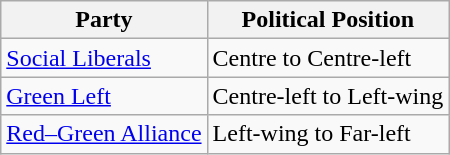<table class="wikitable mw-collapsible mw-collapsed">
<tr>
<th>Party</th>
<th>Political Position</th>
</tr>
<tr>
<td><a href='#'>Social Liberals</a></td>
<td>Centre to Centre-left</td>
</tr>
<tr>
<td><a href='#'>Green Left</a></td>
<td>Centre-left to Left-wing</td>
</tr>
<tr>
<td><a href='#'>Red–Green Alliance</a></td>
<td>Left-wing to Far-left</td>
</tr>
</table>
